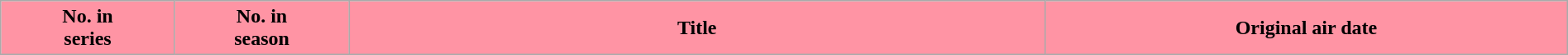<table class="wikitable plainrowheaders" style="width:100%">
<tr>
<th style="background:#FF94A4;width:10%">No. in<br>series</th>
<th style="background:#FF94A4;width:10%">No. in<br>season</th>
<th style="background:#FF94A4;width:40%">Title</th>
<th style="background:#FF94A4;width:30%">Original air date<br>








</th>
</tr>
</table>
